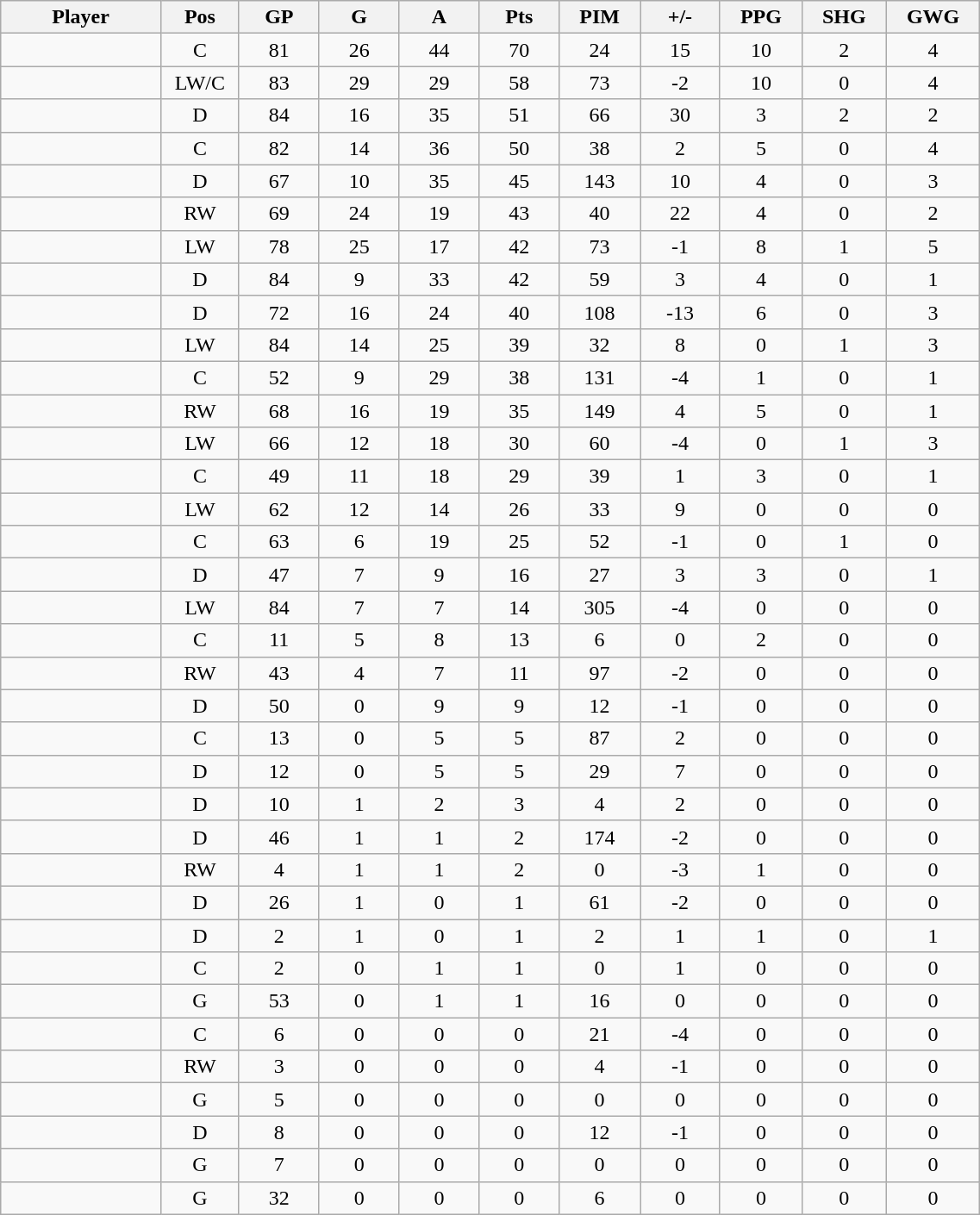<table class="wikitable sortable" width="60%">
<tr ALIGN="center">
<th bgcolor="#DDDDFF" width="10%">Player</th>
<th bgcolor="#DDDDFF" width="3%" title="Position">Pos</th>
<th bgcolor="#DDDDFF" width="5%" title="Games played">GP</th>
<th bgcolor="#DDDDFF" width="5%" title="Goals">G</th>
<th bgcolor="#DDDDFF" width="5%" title="Assists">A</th>
<th bgcolor="#DDDDFF" width="5%" title="Points">Pts</th>
<th bgcolor="#DDDDFF" width="5%" title="Penalties in Minutes">PIM</th>
<th bgcolor="#DDDDFF" width="5%" title="Plus/minus">+/-</th>
<th bgcolor="#DDDDFF" width="5%" title="Power Play Goals">PPG</th>
<th bgcolor="#DDDDFF" width="5%" title="Short-handed Goals">SHG</th>
<th bgcolor="#DDDDFF" width="5%" title="Game-winning Goals">GWG</th>
</tr>
<tr align="center">
<td align="right"></td>
<td>C</td>
<td>81</td>
<td>26</td>
<td>44</td>
<td>70</td>
<td>24</td>
<td>15</td>
<td>10</td>
<td>2</td>
<td>4</td>
</tr>
<tr align="center">
<td align="right"></td>
<td>LW/C</td>
<td>83</td>
<td>29</td>
<td>29</td>
<td>58</td>
<td>73</td>
<td>-2</td>
<td>10</td>
<td>0</td>
<td>4</td>
</tr>
<tr align="center">
<td align="right"></td>
<td>D</td>
<td>84</td>
<td>16</td>
<td>35</td>
<td>51</td>
<td>66</td>
<td>30</td>
<td>3</td>
<td>2</td>
<td>2</td>
</tr>
<tr align="center">
<td align="right"></td>
<td>C</td>
<td>82</td>
<td>14</td>
<td>36</td>
<td>50</td>
<td>38</td>
<td>2</td>
<td>5</td>
<td>0</td>
<td>4</td>
</tr>
<tr align="center">
<td align="right"></td>
<td>D</td>
<td>67</td>
<td>10</td>
<td>35</td>
<td>45</td>
<td>143</td>
<td>10</td>
<td>4</td>
<td>0</td>
<td>3</td>
</tr>
<tr align="center">
<td align="right"></td>
<td>RW</td>
<td>69</td>
<td>24</td>
<td>19</td>
<td>43</td>
<td>40</td>
<td>22</td>
<td>4</td>
<td>0</td>
<td>2</td>
</tr>
<tr align="center">
<td align="right"></td>
<td>LW</td>
<td>78</td>
<td>25</td>
<td>17</td>
<td>42</td>
<td>73</td>
<td>-1</td>
<td>8</td>
<td>1</td>
<td>5</td>
</tr>
<tr align="center">
<td align="right"></td>
<td>D</td>
<td>84</td>
<td>9</td>
<td>33</td>
<td>42</td>
<td>59</td>
<td>3</td>
<td>4</td>
<td>0</td>
<td>1</td>
</tr>
<tr align="center">
<td align="right"></td>
<td>D</td>
<td>72</td>
<td>16</td>
<td>24</td>
<td>40</td>
<td>108</td>
<td>-13</td>
<td>6</td>
<td>0</td>
<td>3</td>
</tr>
<tr align="center">
<td align="right"></td>
<td>LW</td>
<td>84</td>
<td>14</td>
<td>25</td>
<td>39</td>
<td>32</td>
<td>8</td>
<td>0</td>
<td>1</td>
<td>3</td>
</tr>
<tr align="center">
<td align="right"></td>
<td>C</td>
<td>52</td>
<td>9</td>
<td>29</td>
<td>38</td>
<td>131</td>
<td>-4</td>
<td>1</td>
<td>0</td>
<td>1</td>
</tr>
<tr align="center">
<td align="right"></td>
<td>RW</td>
<td>68</td>
<td>16</td>
<td>19</td>
<td>35</td>
<td>149</td>
<td>4</td>
<td>5</td>
<td>0</td>
<td>1</td>
</tr>
<tr align="center">
<td align="right"></td>
<td>LW</td>
<td>66</td>
<td>12</td>
<td>18</td>
<td>30</td>
<td>60</td>
<td>-4</td>
<td>0</td>
<td>1</td>
<td>3</td>
</tr>
<tr align="center">
<td align="right"></td>
<td>C</td>
<td>49</td>
<td>11</td>
<td>18</td>
<td>29</td>
<td>39</td>
<td>1</td>
<td>3</td>
<td>0</td>
<td>1</td>
</tr>
<tr align="center">
<td align="right"></td>
<td>LW</td>
<td>62</td>
<td>12</td>
<td>14</td>
<td>26</td>
<td>33</td>
<td>9</td>
<td>0</td>
<td>0</td>
<td>0</td>
</tr>
<tr align="center">
<td align="right"></td>
<td>C</td>
<td>63</td>
<td>6</td>
<td>19</td>
<td>25</td>
<td>52</td>
<td>-1</td>
<td>0</td>
<td>1</td>
<td>0</td>
</tr>
<tr align="center">
<td align="right"></td>
<td>D</td>
<td>47</td>
<td>7</td>
<td>9</td>
<td>16</td>
<td>27</td>
<td>3</td>
<td>3</td>
<td>0</td>
<td>1</td>
</tr>
<tr align="center">
<td align="right"></td>
<td>LW</td>
<td>84</td>
<td>7</td>
<td>7</td>
<td>14</td>
<td>305</td>
<td>-4</td>
<td>0</td>
<td>0</td>
<td>0</td>
</tr>
<tr align="center">
<td align="right"></td>
<td>C</td>
<td>11</td>
<td>5</td>
<td>8</td>
<td>13</td>
<td>6</td>
<td>0</td>
<td>2</td>
<td>0</td>
<td>0</td>
</tr>
<tr align="center">
<td align="right"></td>
<td>RW</td>
<td>43</td>
<td>4</td>
<td>7</td>
<td>11</td>
<td>97</td>
<td>-2</td>
<td>0</td>
<td>0</td>
<td>0</td>
</tr>
<tr align="center">
<td align="right"></td>
<td>D</td>
<td>50</td>
<td>0</td>
<td>9</td>
<td>9</td>
<td>12</td>
<td>-1</td>
<td>0</td>
<td>0</td>
<td>0</td>
</tr>
<tr align="center">
<td align="right"></td>
<td>C</td>
<td>13</td>
<td>0</td>
<td>5</td>
<td>5</td>
<td>87</td>
<td>2</td>
<td>0</td>
<td>0</td>
<td>0</td>
</tr>
<tr align="center">
<td align="right"></td>
<td>D</td>
<td>12</td>
<td>0</td>
<td>5</td>
<td>5</td>
<td>29</td>
<td>7</td>
<td>0</td>
<td>0</td>
<td>0</td>
</tr>
<tr align="center">
<td align="right"></td>
<td>D</td>
<td>10</td>
<td>1</td>
<td>2</td>
<td>3</td>
<td>4</td>
<td>2</td>
<td>0</td>
<td>0</td>
<td>0</td>
</tr>
<tr align="center">
<td align="right"></td>
<td>D</td>
<td>46</td>
<td>1</td>
<td>1</td>
<td>2</td>
<td>174</td>
<td>-2</td>
<td>0</td>
<td>0</td>
<td>0</td>
</tr>
<tr align="center">
<td align="right"></td>
<td>RW</td>
<td>4</td>
<td>1</td>
<td>1</td>
<td>2</td>
<td>0</td>
<td>-3</td>
<td>1</td>
<td>0</td>
<td>0</td>
</tr>
<tr align="center">
<td align="right"></td>
<td>D</td>
<td>26</td>
<td>1</td>
<td>0</td>
<td>1</td>
<td>61</td>
<td>-2</td>
<td>0</td>
<td>0</td>
<td>0</td>
</tr>
<tr align="center">
<td align="right"></td>
<td>D</td>
<td>2</td>
<td>1</td>
<td>0</td>
<td>1</td>
<td>2</td>
<td>1</td>
<td>1</td>
<td>0</td>
<td>1</td>
</tr>
<tr align="center">
<td align="right"></td>
<td>C</td>
<td>2</td>
<td>0</td>
<td>1</td>
<td>1</td>
<td>0</td>
<td>1</td>
<td>0</td>
<td>0</td>
<td>0</td>
</tr>
<tr align="center">
<td align="right"></td>
<td>G</td>
<td>53</td>
<td>0</td>
<td>1</td>
<td>1</td>
<td>16</td>
<td>0</td>
<td>0</td>
<td>0</td>
<td>0</td>
</tr>
<tr align="center">
<td align="right"></td>
<td>C</td>
<td>6</td>
<td>0</td>
<td>0</td>
<td>0</td>
<td>21</td>
<td>-4</td>
<td>0</td>
<td>0</td>
<td>0</td>
</tr>
<tr align="center">
<td align="right"></td>
<td>RW</td>
<td>3</td>
<td>0</td>
<td>0</td>
<td>0</td>
<td>4</td>
<td>-1</td>
<td>0</td>
<td>0</td>
<td>0</td>
</tr>
<tr align="center">
<td align="right"></td>
<td>G</td>
<td>5</td>
<td>0</td>
<td>0</td>
<td>0</td>
<td>0</td>
<td>0</td>
<td>0</td>
<td>0</td>
<td>0</td>
</tr>
<tr align="center">
<td align="right"></td>
<td>D</td>
<td>8</td>
<td>0</td>
<td>0</td>
<td>0</td>
<td>12</td>
<td>-1</td>
<td>0</td>
<td>0</td>
<td>0</td>
</tr>
<tr align="center">
<td align="right"></td>
<td>G</td>
<td>7</td>
<td>0</td>
<td>0</td>
<td>0</td>
<td>0</td>
<td>0</td>
<td>0</td>
<td>0</td>
<td>0</td>
</tr>
<tr align="center">
<td align="right"></td>
<td>G</td>
<td>32</td>
<td>0</td>
<td>0</td>
<td>0</td>
<td>6</td>
<td>0</td>
<td>0</td>
<td>0</td>
<td>0</td>
</tr>
</table>
